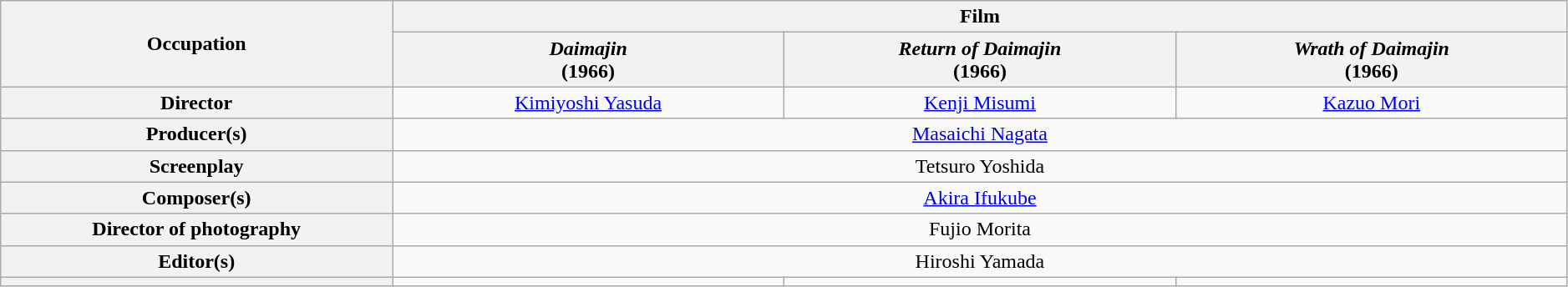<table class="wikitable" style="text-align:center; width:99%;">
<tr>
<th width="20%" rowspan="2">Occupation</th>
<th colspan="3">Film</th>
</tr>
<tr>
<th width="20%"><em>Daimajin</em><br>(1966)</th>
<th width="20%"><em>Return of Daimajin</em><br>(1966)</th>
<th width="20%"><em>Wrath of Daimajin</em><br>(1966)</th>
</tr>
<tr>
<th>Director</th>
<td><a href='#'>Kimiyoshi Yasuda</a></td>
<td><a href='#'>Kenji Misumi</a></td>
<td><a href='#'>Kazuo Mori</a></td>
</tr>
<tr>
<th>Producer(s)</th>
<td colspan="3"><a href='#'>Masaichi Nagata</a></td>
</tr>
<tr>
<th>Screenplay</th>
<td colspan="3">Tetsuro Yoshida</td>
</tr>
<tr>
<th>Composer(s)</th>
<td colspan="3"><a href='#'>Akira Ifukube</a></td>
</tr>
<tr>
<th>Director of photography</th>
<td colspan="3">Fujio Morita</td>
</tr>
<tr>
<th>Editor(s)</th>
<td colspan="3">Hiroshi Yamada</td>
</tr>
<tr>
<th></th>
<td></td>
<td></td>
<td></td>
</tr>
</table>
